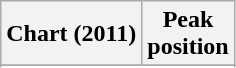<table class="wikitable sortable plainrowheaders" style="text-align:center;">
<tr>
<th scope="col">Chart (2011)</th>
<th scope="col">Peak<br>position</th>
</tr>
<tr>
</tr>
<tr>
</tr>
<tr>
</tr>
</table>
